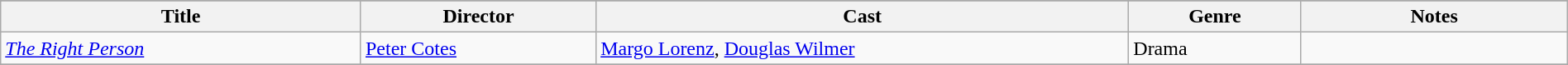<table class="wikitable" style="width:100%;">
<tr>
</tr>
<tr>
</tr>
<tr>
<th style="width:23%;">Title</th>
<th style="width:15%;">Director</th>
<th style="width:34%;">Cast</th>
<th style="width:11%;">Genre</th>
<th style="width:17%;">Notes</th>
</tr>
<tr>
<td><em><a href='#'>The Right Person</a></em></td>
<td><a href='#'>Peter Cotes</a></td>
<td><a href='#'>Margo Lorenz</a>, <a href='#'>Douglas Wilmer</a></td>
<td>Drama</td>
<td></td>
</tr>
<tr>
</tr>
</table>
